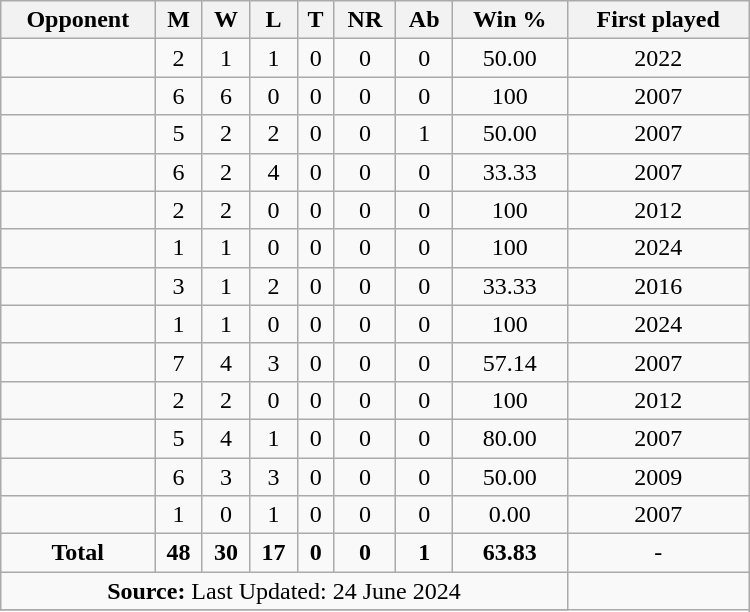<table class="wikitable" style="text-align: center; width: 500px;">
<tr>
<th>Opponent</th>
<th>M</th>
<th>W</th>
<th>L</th>
<th>T</th>
<th>NR</th>
<th>Ab</th>
<th>Win %</th>
<th>First played</th>
</tr>
<tr>
<td align="left"></td>
<td>2</td>
<td>1</td>
<td>1</td>
<td>0</td>
<td>0</td>
<td>0</td>
<td>50.00</td>
<td>2022</td>
</tr>
<tr>
<td align="left"></td>
<td>6</td>
<td>6</td>
<td>0</td>
<td>0</td>
<td>0</td>
<td>0</td>
<td>100</td>
<td>2007</td>
</tr>
<tr>
<td align="left"></td>
<td>5</td>
<td>2</td>
<td>2</td>
<td>0</td>
<td>0</td>
<td>1</td>
<td>50.00</td>
<td>2007</td>
</tr>
<tr>
<td align="left"></td>
<td>6</td>
<td>2</td>
<td>4</td>
<td>0</td>
<td>0</td>
<td>0</td>
<td>33.33</td>
<td>2007</td>
</tr>
<tr>
<td align="left"></td>
<td>2</td>
<td>2</td>
<td>0</td>
<td>0</td>
<td>0</td>
<td>0</td>
<td>100</td>
<td>2012</td>
</tr>
<tr>
<td align="left"></td>
<td>1</td>
<td>1</td>
<td>0</td>
<td>0</td>
<td>0</td>
<td>0</td>
<td>100</td>
<td>2024</td>
</tr>
<tr>
<td align="left"></td>
<td>3</td>
<td>1</td>
<td>2</td>
<td>0</td>
<td>0</td>
<td>0</td>
<td>33.33</td>
<td>2016</td>
</tr>
<tr>
<td align="left"></td>
<td>1</td>
<td>1</td>
<td>0</td>
<td>0</td>
<td>0</td>
<td>0</td>
<td>100</td>
<td>2024</td>
</tr>
<tr>
<td align="left"></td>
<td>7</td>
<td>4</td>
<td>3</td>
<td>0</td>
<td>0</td>
<td>0</td>
<td>57.14</td>
<td>2007</td>
</tr>
<tr>
<td align="left"></td>
<td>2</td>
<td>2</td>
<td>0</td>
<td>0</td>
<td>0</td>
<td>0</td>
<td>100</td>
<td>2012</td>
</tr>
<tr>
<td align="left"></td>
<td>5</td>
<td>4</td>
<td>1</td>
<td>0</td>
<td>0</td>
<td>0</td>
<td>80.00</td>
<td>2007</td>
</tr>
<tr>
<td align="left"></td>
<td>6</td>
<td>3</td>
<td>3</td>
<td>0</td>
<td>0</td>
<td>0</td>
<td>50.00</td>
<td>2009</td>
</tr>
<tr>
<td align="left"></td>
<td>1</td>
<td>0</td>
<td>1</td>
<td>0</td>
<td>0</td>
<td>0</td>
<td>0.00</td>
<td>2007</td>
</tr>
<tr>
<td><strong>Total</strong></td>
<td><strong>48</strong></td>
<td><strong>30</strong></td>
<td><strong>17</strong></td>
<td><strong>0</strong></td>
<td><strong>0</strong></td>
<td><strong>1</strong></td>
<td><strong>63.83</strong></td>
<td>-</td>
</tr>
<tr>
<td colspan="8"><strong>Source:</strong> Last Updated: 24 June 2024</td>
</tr>
<tr>
</tr>
</table>
